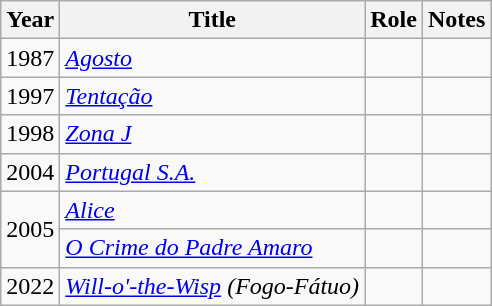<table class="wikitable sortable">
<tr>
<th>Year</th>
<th>Title</th>
<th>Role</th>
<th class="unsortable">Notes</th>
</tr>
<tr>
<td>1987</td>
<td><em><a href='#'>Agosto</a></em></td>
<td></td>
<td></td>
</tr>
<tr>
<td>1997</td>
<td><em><a href='#'>Tentação</a></em></td>
<td></td>
<td></td>
</tr>
<tr>
<td>1998</td>
<td><em><a href='#'>Zona J</a></em></td>
<td></td>
<td></td>
</tr>
<tr>
<td>2004</td>
<td><em><a href='#'>Portugal S.A.</a></em></td>
<td></td>
<td></td>
</tr>
<tr>
<td rowspan=2>2005</td>
<td><em><a href='#'>Alice</a></em></td>
<td></td>
<td></td>
</tr>
<tr>
<td><em><a href='#'>O Crime do Padre Amaro</a></em></td>
<td></td>
<td></td>
</tr>
<tr>
<td>2022</td>
<td><em><a href='#'>Will-o'-the-Wisp</a> (Fogo-Fátuo)</em></td>
<td></td>
<td></td>
</tr>
</table>
